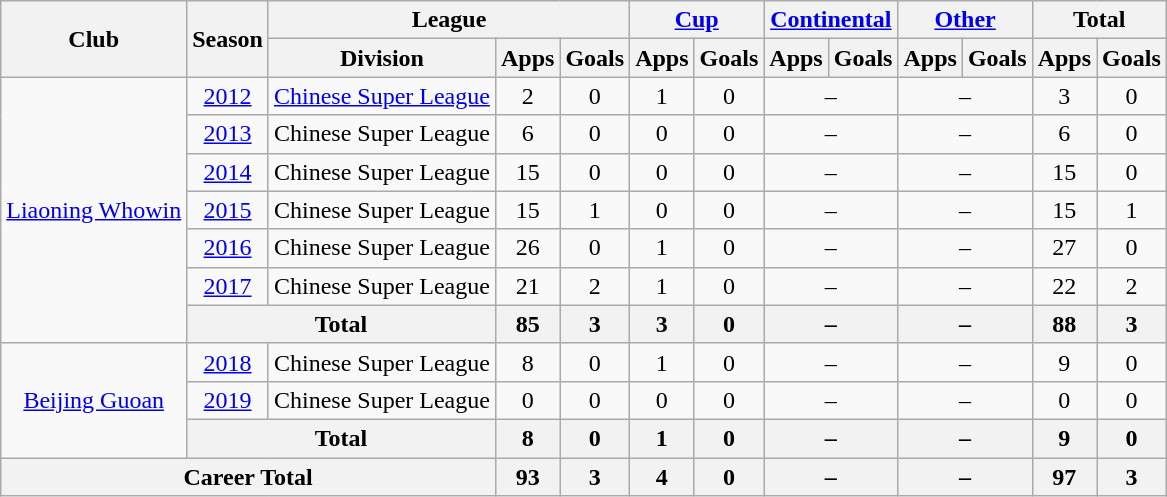<table class="wikitable" style="text-align:center">
<tr>
<th rowspan="2">Club</th>
<th rowspan="2">Season</th>
<th colspan="3">League</th>
<th colspan="2"><a href='#'>Cup</a></th>
<th colspan="2"><a href='#'>Continental</a></th>
<th colspan="2"><a href='#'>Other</a></th>
<th colspan=2>Total</th>
</tr>
<tr>
<th>Division</th>
<th>Apps</th>
<th>Goals</th>
<th>Apps</th>
<th>Goals</th>
<th>Apps</th>
<th>Goals</th>
<th>Apps</th>
<th>Goals</th>
<th>Apps</th>
<th>Goals</th>
</tr>
<tr>
<td rowspan="7"><a href='#'>Liaoning Whowin</a></td>
<td><a href='#'>2012</a></td>
<td><a href='#'>Chinese Super League</a></td>
<td>2</td>
<td>0</td>
<td>1</td>
<td>0</td>
<td colspan="2">–</td>
<td colspan="2">–</td>
<td>3</td>
<td>0</td>
</tr>
<tr>
<td><a href='#'>2013</a></td>
<td>Chinese Super League</td>
<td>6</td>
<td>0</td>
<td>0</td>
<td>0</td>
<td colspan="2">–</td>
<td colspan="2">–</td>
<td>6</td>
<td>0</td>
</tr>
<tr>
<td><a href='#'>2014</a></td>
<td>Chinese Super League</td>
<td>15</td>
<td>0</td>
<td>0</td>
<td>0</td>
<td colspan="2">–</td>
<td colspan="2">–</td>
<td>15</td>
<td>0</td>
</tr>
<tr>
<td><a href='#'>2015</a></td>
<td>Chinese Super League</td>
<td>15</td>
<td>1</td>
<td>0</td>
<td>0</td>
<td colspan="2">–</td>
<td colspan="2">–</td>
<td>15</td>
<td>1</td>
</tr>
<tr>
<td><a href='#'>2016</a></td>
<td>Chinese Super League</td>
<td>26</td>
<td>0</td>
<td>1</td>
<td>0</td>
<td colspan="2">–</td>
<td colspan="2">–</td>
<td>27</td>
<td>0</td>
</tr>
<tr>
<td><a href='#'>2017</a></td>
<td>Chinese Super League</td>
<td>21</td>
<td>2</td>
<td>1</td>
<td>0</td>
<td colspan="2">–</td>
<td colspan="2">–</td>
<td>22</td>
<td>2</td>
</tr>
<tr>
<th colspan="2">Total</th>
<th>85</th>
<th>3</th>
<th>3</th>
<th>0</th>
<th colspan="2">–</th>
<th colspan="2">–</th>
<th>88</th>
<th>3</th>
</tr>
<tr>
<td rowspan="3"><a href='#'>Beijing Guoan</a></td>
<td><a href='#'>2018</a></td>
<td>Chinese Super League</td>
<td>8</td>
<td>0</td>
<td>1</td>
<td>0</td>
<td colspan="2">–</td>
<td colspan="2">–</td>
<td>9</td>
<td>0</td>
</tr>
<tr>
<td><a href='#'>2019</a></td>
<td>Chinese Super League</td>
<td>0</td>
<td>0</td>
<td>0</td>
<td>0</td>
<td colspan="2">–</td>
<td colspan="2">–</td>
<td>0</td>
<td>0</td>
</tr>
<tr>
<th colspan="2">Total</th>
<th>8</th>
<th>0</th>
<th>1</th>
<th>0</th>
<th colspan="2">–</th>
<th colspan="2">–</th>
<th>9</th>
<th>0</th>
</tr>
<tr>
<th colspan="3">Career Total</th>
<th>93</th>
<th>3</th>
<th>4</th>
<th>0</th>
<th colspan="2">–</th>
<th colspan="2">–</th>
<th>97</th>
<th>3</th>
</tr>
</table>
